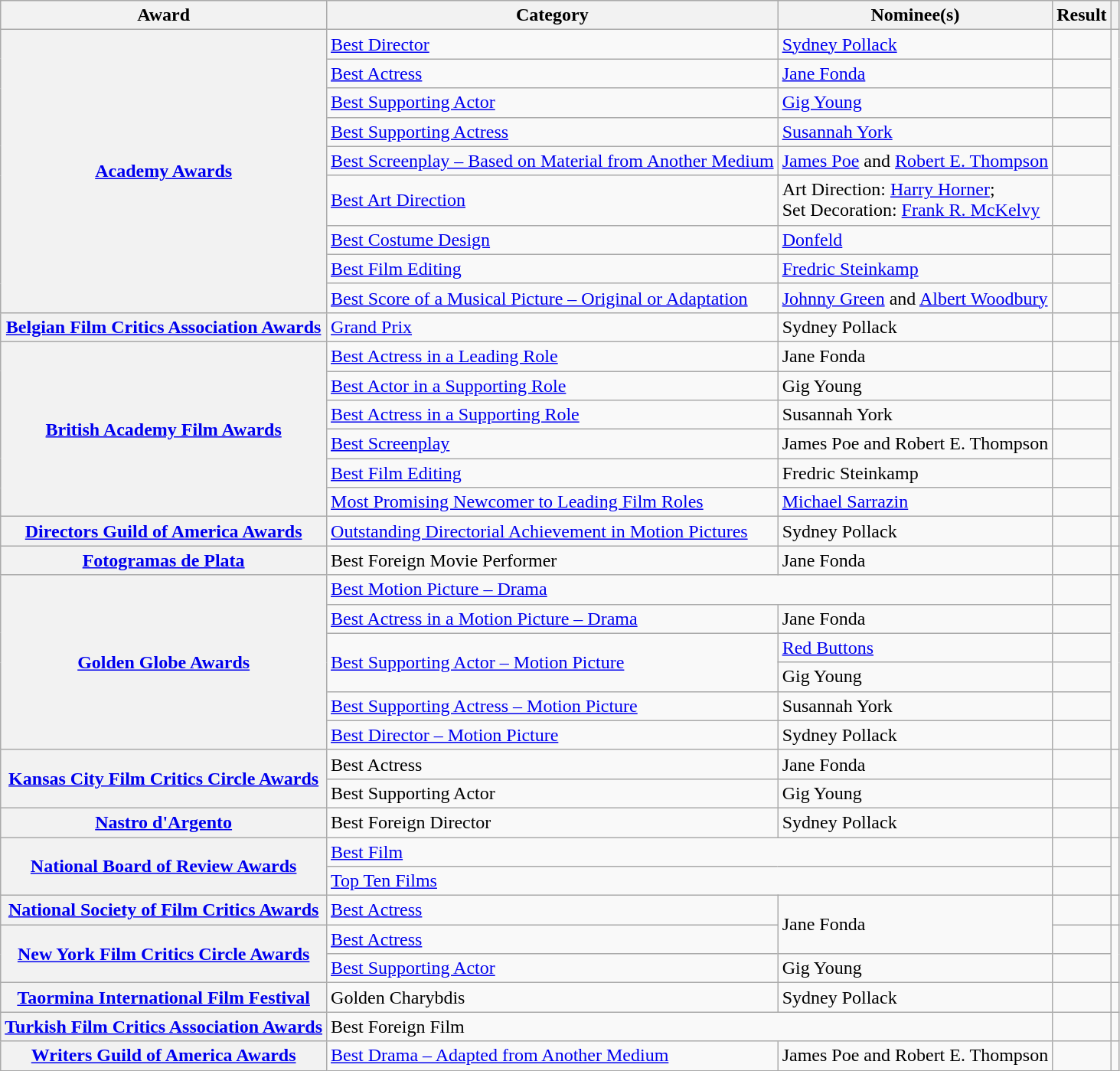<table class="wikitable plainrowheaders">
<tr>
<th>Award</th>
<th>Category</th>
<th>Nominee(s)</th>
<th>Result</th>
<th></th>
</tr>
<tr>
<th scope="row" rowspan="9"><a href='#'>Academy Awards</a></th>
<td><a href='#'>Best Director</a></td>
<td><a href='#'>Sydney Pollack</a></td>
<td></td>
<td style="text-align:center;" rowspan="9"> <br> </td>
</tr>
<tr>
<td><a href='#'>Best Actress</a></td>
<td><a href='#'>Jane Fonda</a></td>
<td></td>
</tr>
<tr>
<td><a href='#'>Best Supporting Actor</a></td>
<td><a href='#'>Gig Young</a></td>
<td></td>
</tr>
<tr>
<td><a href='#'>Best Supporting Actress</a></td>
<td><a href='#'>Susannah York</a></td>
<td></td>
</tr>
<tr>
<td><a href='#'>Best Screenplay – Based on Material from Another Medium</a></td>
<td><a href='#'>James Poe</a> and <a href='#'>Robert E. Thompson</a></td>
<td></td>
</tr>
<tr>
<td><a href='#'>Best Art Direction</a></td>
<td>Art Direction: <a href='#'>Harry Horner</a>; <br> Set Decoration: <a href='#'>Frank R. McKelvy</a></td>
<td></td>
</tr>
<tr>
<td><a href='#'>Best Costume Design</a></td>
<td><a href='#'>Donfeld</a></td>
<td></td>
</tr>
<tr>
<td><a href='#'>Best Film Editing</a></td>
<td><a href='#'>Fredric Steinkamp</a></td>
<td></td>
</tr>
<tr>
<td><a href='#'>Best Score of a Musical Picture – Original or Adaptation</a></td>
<td><a href='#'>Johnny Green</a> and <a href='#'>Albert Woodbury</a></td>
<td></td>
</tr>
<tr>
<th scope="row"><a href='#'>Belgian Film Critics Association Awards</a></th>
<td><a href='#'>Grand Prix</a></td>
<td>Sydney Pollack</td>
<td></td>
<td style="text-align:center;"></td>
</tr>
<tr>
<th scope="row" rowspan="6"><a href='#'>British Academy Film Awards</a></th>
<td><a href='#'>Best Actress in a Leading Role</a></td>
<td>Jane Fonda</td>
<td></td>
<td style="text-align:center;" rowspan="6"></td>
</tr>
<tr>
<td><a href='#'>Best Actor in a Supporting Role</a></td>
<td>Gig Young</td>
<td></td>
</tr>
<tr>
<td><a href='#'>Best Actress in a Supporting Role</a></td>
<td>Susannah York</td>
<td></td>
</tr>
<tr>
<td><a href='#'>Best Screenplay</a></td>
<td>James Poe and Robert E. Thompson</td>
<td></td>
</tr>
<tr>
<td><a href='#'>Best Film Editing</a></td>
<td>Fredric Steinkamp</td>
<td></td>
</tr>
<tr>
<td><a href='#'>Most Promising Newcomer to Leading Film Roles</a></td>
<td><a href='#'>Michael Sarrazin</a></td>
<td></td>
</tr>
<tr>
<th scope="row"><a href='#'>Directors Guild of America Awards</a></th>
<td><a href='#'>Outstanding Directorial Achievement in Motion Pictures</a></td>
<td>Sydney Pollack</td>
<td></td>
<td style="text-align:center;"></td>
</tr>
<tr>
<th scope="row"><a href='#'>Fotogramas de Plata</a></th>
<td>Best Foreign Movie Performer</td>
<td>Jane Fonda</td>
<td></td>
<td style="text-align:center;"></td>
</tr>
<tr>
<th scope="row" rowspan="6"><a href='#'>Golden Globe Awards</a></th>
<td colspan="2"><a href='#'>Best Motion Picture – Drama</a></td>
<td></td>
<td style="text-align:center;" rowspan="6"></td>
</tr>
<tr>
<td><a href='#'>Best Actress in a Motion Picture – Drama</a></td>
<td>Jane Fonda</td>
<td></td>
</tr>
<tr>
<td rowspan="2"><a href='#'>Best Supporting Actor – Motion Picture</a></td>
<td><a href='#'>Red Buttons</a></td>
<td></td>
</tr>
<tr>
<td>Gig Young</td>
<td></td>
</tr>
<tr>
<td><a href='#'>Best Supporting Actress – Motion Picture</a></td>
<td>Susannah York</td>
<td></td>
</tr>
<tr>
<td><a href='#'>Best Director – Motion Picture</a></td>
<td>Sydney Pollack</td>
<td></td>
</tr>
<tr>
<th scope="row" rowspan="2"><a href='#'>Kansas City Film Critics Circle Awards</a></th>
<td>Best Actress</td>
<td>Jane Fonda</td>
<td></td>
<td style="text-align:center;" rowspan="2"></td>
</tr>
<tr>
<td>Best Supporting Actor</td>
<td>Gig Young</td>
<td></td>
</tr>
<tr>
<th scope="row"><a href='#'>Nastro d'Argento</a></th>
<td>Best Foreign Director</td>
<td>Sydney Pollack</td>
<td></td>
<td style="text-align:center;"></td>
</tr>
<tr>
<th scope="row" rowspan="2"><a href='#'>National Board of Review Awards</a></th>
<td colspan="2"><a href='#'>Best Film</a></td>
<td></td>
<td style="text-align:center;" rowspan="2"></td>
</tr>
<tr>
<td colspan="2"><a href='#'>Top Ten Films</a></td>
<td></td>
</tr>
<tr>
<th scope="row"><a href='#'>National Society of Film Critics Awards</a></th>
<td><a href='#'>Best Actress</a></td>
<td rowspan="2">Jane Fonda</td>
<td></td>
<td style="text-align:center;"></td>
</tr>
<tr>
<th scope="row" rowspan="2"><a href='#'>New York Film Critics Circle Awards</a></th>
<td><a href='#'>Best Actress</a></td>
<td></td>
<td style="text-align:center;" rowspan="2"></td>
</tr>
<tr>
<td><a href='#'>Best Supporting Actor</a></td>
<td>Gig Young</td>
<td></td>
</tr>
<tr>
<th scope="row"><a href='#'>Taormina International Film Festival</a></th>
<td>Golden Charybdis</td>
<td>Sydney Pollack</td>
<td></td>
<td style="text-align:center;"></td>
</tr>
<tr>
<th scope="row"><a href='#'>Turkish Film Critics Association Awards</a></th>
<td colspan="2">Best Foreign Film</td>
<td></td>
<td style="text-align:center;"></td>
</tr>
<tr>
<th scope="row"><a href='#'>Writers Guild of America Awards</a></th>
<td><a href='#'>Best Drama – Adapted from Another Medium</a></td>
<td>James Poe and Robert E. Thompson</td>
<td></td>
<td style="text-align:center;"></td>
</tr>
</table>
